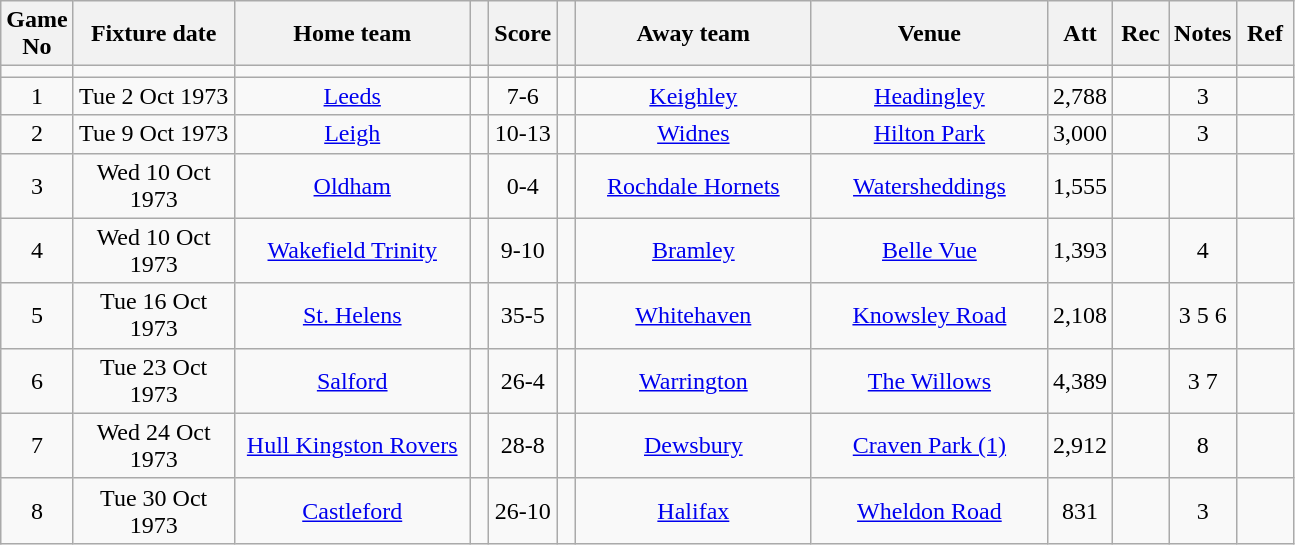<table class="wikitable" style="text-align:center;">
<tr>
<th width=20 abbr="No">Game No</th>
<th width=100 abbr="Date">Fixture date</th>
<th width=150 abbr="Home team">Home team</th>
<th width=5 abbr="space"></th>
<th width=20 abbr="Score">Score</th>
<th width=5 abbr="space"></th>
<th width=150 abbr="Away team">Away team</th>
<th width=150 abbr="Venue">Venue</th>
<th width=30 abbr="Att">Att</th>
<th width=30 abbr="Rec">Rec</th>
<th width=20 abbr="Notes">Notes</th>
<th width=30 abbr="Ref">Ref</th>
</tr>
<tr>
<td></td>
<td></td>
<td></td>
<td></td>
<td></td>
<td></td>
<td></td>
<td></td>
<td></td>
<td></td>
<td></td>
<td></td>
</tr>
<tr>
<td>1</td>
<td>Tue 2 Oct 1973</td>
<td><a href='#'>Leeds</a></td>
<td></td>
<td>7-6</td>
<td></td>
<td><a href='#'>Keighley</a></td>
<td><a href='#'>Headingley</a></td>
<td>2,788</td>
<td></td>
<td>3</td>
<td></td>
</tr>
<tr>
<td>2</td>
<td>Tue 9 Oct 1973</td>
<td><a href='#'>Leigh</a></td>
<td></td>
<td>10-13</td>
<td></td>
<td><a href='#'>Widnes</a></td>
<td><a href='#'>Hilton Park</a></td>
<td>3,000</td>
<td></td>
<td>3</td>
<td></td>
</tr>
<tr>
<td>3</td>
<td>Wed 10 Oct 1973</td>
<td><a href='#'>Oldham</a></td>
<td></td>
<td>0-4</td>
<td></td>
<td><a href='#'>Rochdale Hornets</a></td>
<td><a href='#'>Watersheddings</a></td>
<td>1,555</td>
<td></td>
<td></td>
<td></td>
</tr>
<tr>
<td>4</td>
<td>Wed 10 Oct 1973</td>
<td><a href='#'>Wakefield Trinity</a></td>
<td></td>
<td>9-10</td>
<td></td>
<td><a href='#'>Bramley</a></td>
<td><a href='#'>Belle Vue</a></td>
<td>1,393</td>
<td></td>
<td>4</td>
<td></td>
</tr>
<tr>
<td>5</td>
<td>Tue 16 Oct 1973</td>
<td><a href='#'>St. Helens</a></td>
<td></td>
<td>35-5</td>
<td></td>
<td><a href='#'>Whitehaven</a></td>
<td><a href='#'>Knowsley Road</a></td>
<td>2,108</td>
<td></td>
<td>3 5 6</td>
<td></td>
</tr>
<tr>
<td>6</td>
<td>Tue 23 Oct 1973</td>
<td><a href='#'>Salford</a></td>
<td></td>
<td>26-4</td>
<td></td>
<td><a href='#'>Warrington</a></td>
<td><a href='#'>The Willows</a></td>
<td>4,389</td>
<td></td>
<td>3 7</td>
<td></td>
</tr>
<tr>
<td>7</td>
<td>Wed 24 Oct 1973</td>
<td><a href='#'>Hull Kingston Rovers</a></td>
<td></td>
<td>28-8</td>
<td></td>
<td><a href='#'>Dewsbury</a></td>
<td><a href='#'>Craven Park (1)</a></td>
<td>2,912</td>
<td></td>
<td>8</td>
<td></td>
</tr>
<tr>
<td>8</td>
<td>Tue 30 Oct 1973</td>
<td><a href='#'>Castleford</a></td>
<td></td>
<td>26-10</td>
<td></td>
<td><a href='#'>Halifax</a></td>
<td><a href='#'>Wheldon Road</a></td>
<td>831</td>
<td></td>
<td>3</td>
<td></td>
</tr>
</table>
